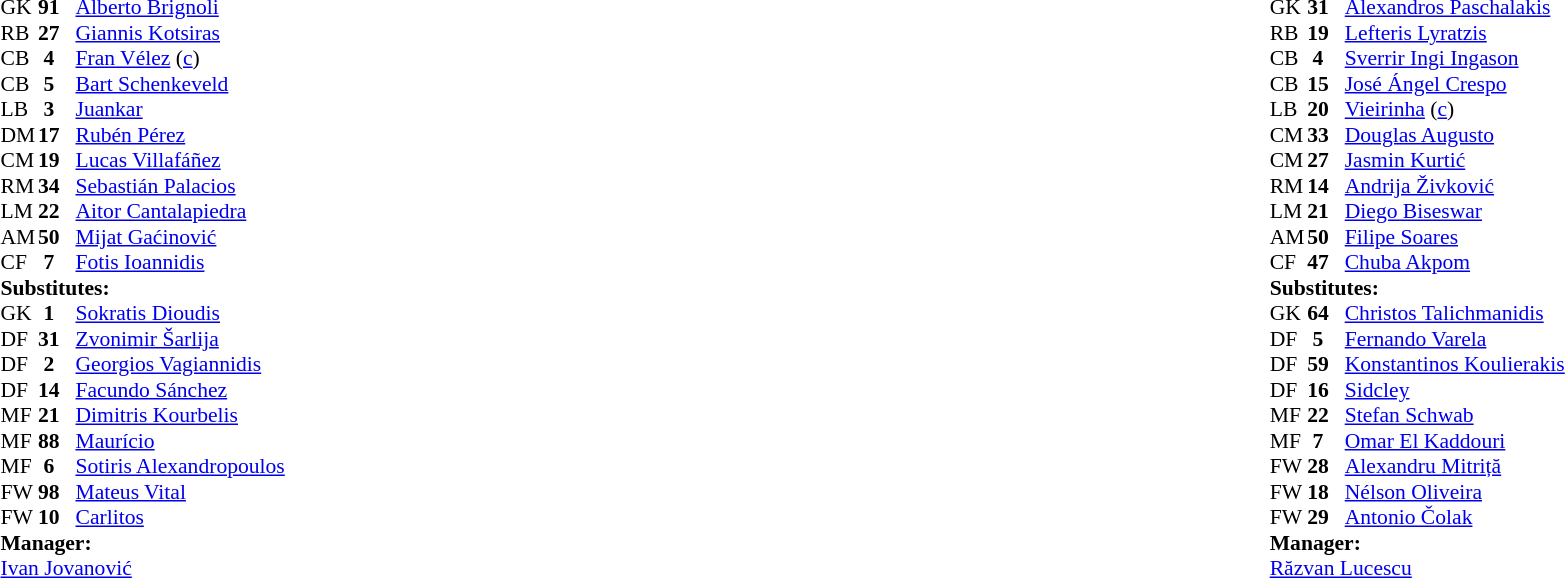<table width="100%">
<tr>
<td valign="top" width="50%"><br><table style="font-size: 90%" cellspacing="0" cellpadding="0">
<tr>
<th width="25"></th>
<th width="25"></th>
</tr>
<tr>
<td>GK</td>
<td><strong>91</strong></td>
<td> <a href='#'>Alberto Brignoli</a></td>
</tr>
<tr>
<td>RB</td>
<td><strong>27</strong></td>
<td> <a href='#'>Giannis Kotsiras</a></td>
</tr>
<tr>
<td>CB</td>
<td><strong> 4</strong></td>
<td> <a href='#'>Fran Vélez</a> (<a href='#'>c</a>)</td>
</tr>
<tr>
<td>CB</td>
<td><strong> 5</strong></td>
<td> <a href='#'>Bart Schenkeveld</a></td>
</tr>
<tr>
<td>LB</td>
<td><strong> 3</strong></td>
<td> <a href='#'>Juankar</a></td>
</tr>
<tr>
<td>DM</td>
<td><strong>17</strong></td>
<td> <a href='#'>Rubén Pérez</a></td>
</tr>
<tr>
<td>CM</td>
<td><strong>19</strong></td>
<td> <a href='#'>Lucas Villafáñez</a></td>
<td></td>
<td> </td>
</tr>
<tr>
<td>RM</td>
<td><strong>34</strong></td>
<td> <a href='#'>Sebastián Palacios</a></td>
<td></td>
<td> </td>
</tr>
<tr>
<td>LM</td>
<td><strong>22</strong></td>
<td> <a href='#'>Aitor Cantalapiedra</a></td>
</tr>
<tr>
<td>AM</td>
<td><strong>50</strong></td>
<td> <a href='#'>Mijat Gaćinović</a></td>
<td></td>
<td> </td>
</tr>
<tr>
<td>CF</td>
<td><strong> 7</strong></td>
<td> <a href='#'>Fotis Ioannidis</a></td>
<td></td>
<td> </td>
</tr>
<tr>
<td colspan=4><strong>Substitutes:</strong></td>
</tr>
<tr>
<td>GK</td>
<td><strong> 1</strong></td>
<td> <a href='#'>Sokratis Dioudis</a></td>
</tr>
<tr>
<td>DF</td>
<td><strong>31</strong></td>
<td> <a href='#'>Zvonimir Šarlija</a></td>
<td></td>
<td> </td>
</tr>
<tr>
<td>DF</td>
<td><strong> 2</strong></td>
<td> <a href='#'>Georgios Vagiannidis</a></td>
</tr>
<tr>
<td>DF</td>
<td><strong>14</strong></td>
<td> <a href='#'>Facundo Sánchez</a></td>
</tr>
<tr>
<td>MF</td>
<td><strong>21</strong></td>
<td> <a href='#'>Dimitris Kourbelis</a></td>
<td></td>
<td> </td>
</tr>
<tr>
<td>ΜF</td>
<td><strong>88</strong></td>
<td> <a href='#'>Maurício</a></td>
</tr>
<tr>
<td>MF</td>
<td><strong> 6</strong></td>
<td> <a href='#'>Sotiris Alexandropoulos</a></td>
<td></td>
<td> </td>
</tr>
<tr>
<td>FW</td>
<td><strong>98</strong></td>
<td> <a href='#'>Mateus Vital</a></td>
</tr>
<tr>
<td>FW</td>
<td><strong>10</strong></td>
<td> <a href='#'>Carlitos</a></td>
<td></td>
<td> </td>
</tr>
<tr>
<td colspan=4><strong>Manager:</strong></td>
</tr>
<tr>
<td colspan="4"> <a href='#'>Ivan Jovanović</a></td>
</tr>
</table>
</td>
<td valign="top" width="50%"><br><table style="font-size: 90%" cellspacing="0" cellpadding="0" align="center">
<tr>
<th width="25"></th>
<th width="25"></th>
</tr>
<tr>
<td>GK</td>
<td><strong>31</strong></td>
<td> <a href='#'>Alexandros Paschalakis</a></td>
</tr>
<tr>
<td>RB</td>
<td><strong>19</strong></td>
<td> <a href='#'>Lefteris Lyratzis</a></td>
</tr>
<tr>
<td>CB</td>
<td><strong> 4</strong></td>
<td> <a href='#'>Sverrir Ingi Ingason</a></td>
</tr>
<tr>
<td>CB</td>
<td><strong>15</strong></td>
<td> <a href='#'>José Ángel Crespo</a></td>
<td></td>
</tr>
<tr>
<td>LB</td>
<td><strong>20</strong></td>
<td> <a href='#'>Vieirinha</a> (<a href='#'>c</a>)</td>
<td></td>
<td></td>
</tr>
<tr>
<td>CM</td>
<td><strong>33</strong></td>
<td> <a href='#'>Douglas Augusto</a></td>
<td></td>
<td></td>
</tr>
<tr>
<td>CM</td>
<td><strong>27</strong></td>
<td> <a href='#'>Jasmin Kurtić</a></td>
<td></td>
</tr>
<tr>
<td>RM</td>
<td><strong>14</strong></td>
<td> <a href='#'>Andrija Živković</a></td>
<td></td>
</tr>
<tr>
<td>LM</td>
<td><strong>21</strong></td>
<td> <a href='#'>Diego Biseswar</a></td>
<td></td>
<td></td>
</tr>
<tr>
<td>AM</td>
<td><strong>50</strong></td>
<td> <a href='#'>Filipe Soares</a></td>
<td></td>
<td></td>
</tr>
<tr>
<td>CF</td>
<td><strong>47</strong></td>
<td> <a href='#'>Chuba Akpom</a></td>
<td></td>
<td></td>
</tr>
<tr>
<td colspan=4><strong>Substitutes:</strong></td>
</tr>
<tr>
<td>GK</td>
<td><strong>64</strong></td>
<td> <a href='#'>Christos Talichmanidis</a></td>
</tr>
<tr>
<td>DF</td>
<td><strong> 5</strong></td>
<td> <a href='#'>Fernando Varela</a></td>
</tr>
<tr>
<td>DF</td>
<td><strong>59</strong></td>
<td> <a href='#'>Konstantinos Koulierakis</a></td>
</tr>
<tr>
<td>DF</td>
<td><strong>16</strong></td>
<td> <a href='#'>Sidcley</a></td>
<td></td>
<td></td>
</tr>
<tr>
<td>MF</td>
<td><strong>22</strong></td>
<td> <a href='#'>Stefan Schwab</a></td>
<td></td>
<td></td>
</tr>
<tr>
<td>MF</td>
<td><strong> 7</strong></td>
<td> <a href='#'>Omar El Kaddouri</a></td>
<td></td>
<td></td>
</tr>
<tr>
<td>FW</td>
<td><strong>28</strong></td>
<td> <a href='#'>Alexandru Mitriță</a></td>
<td></td>
<td></td>
</tr>
<tr>
<td>FW</td>
<td><strong>18</strong></td>
<td> <a href='#'>Nélson Oliveira</a></td>
</tr>
<tr>
<td>FW</td>
<td><strong>29</strong></td>
<td> <a href='#'>Antonio Čolak</a></td>
<td></td>
<td></td>
</tr>
<tr>
<td colspan=4><strong>Manager:</strong></td>
</tr>
<tr>
<td colspan="4"> <a href='#'>Răzvan Lucescu</a></td>
</tr>
</table>
</td>
</tr>
</table>
